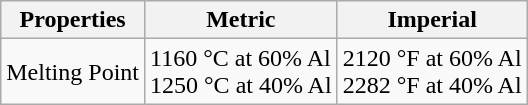<table class="wikitable">
<tr>
<th>Properties</th>
<th>Metric</th>
<th>Imperial</th>
</tr>
<tr>
<td>Melting Point</td>
<td>1160 °C at 60% Al<br>1250 °C at 40% Al</td>
<td>2120 °F at 60% Al<br>2282 °F at 40% Al</td>
</tr>
</table>
